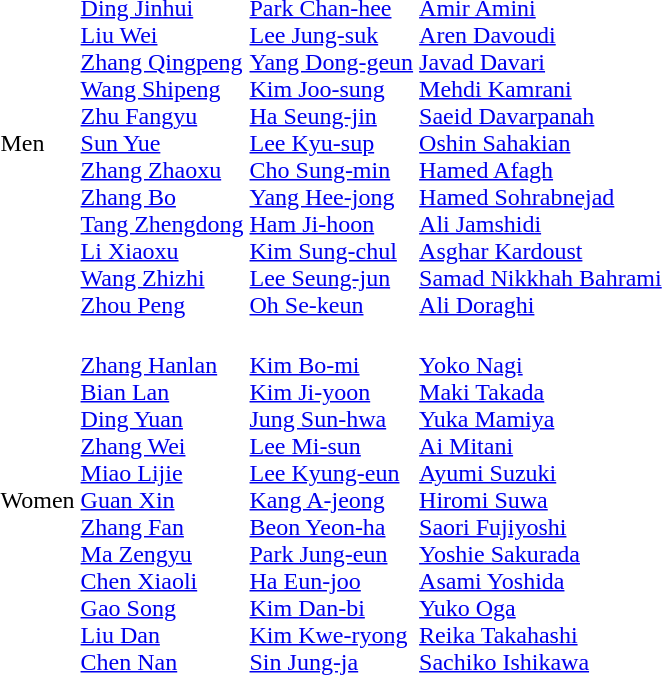<table>
<tr>
<td>Men<br></td>
<td><br><a href='#'>Ding Jinhui</a><br><a href='#'>Liu Wei</a><br><a href='#'>Zhang Qingpeng</a><br><a href='#'>Wang Shipeng</a><br><a href='#'>Zhu Fangyu</a><br><a href='#'>Sun Yue</a><br><a href='#'>Zhang Zhaoxu</a><br><a href='#'>Zhang Bo</a><br><a href='#'>Tang Zhengdong</a><br><a href='#'>Li Xiaoxu</a><br><a href='#'>Wang Zhizhi</a><br><a href='#'>Zhou Peng</a></td>
<td><br><a href='#'>Park Chan-hee</a><br><a href='#'>Lee Jung-suk</a><br><a href='#'>Yang Dong-geun</a><br><a href='#'>Kim Joo-sung</a><br><a href='#'>Ha Seung-jin</a><br><a href='#'>Lee Kyu-sup</a><br><a href='#'>Cho Sung-min</a><br><a href='#'>Yang Hee-jong</a><br><a href='#'>Ham Ji-hoon</a><br><a href='#'>Kim Sung-chul</a><br><a href='#'>Lee Seung-jun</a><br><a href='#'>Oh Se-keun</a></td>
<td><br><a href='#'>Amir Amini</a><br><a href='#'>Aren Davoudi</a><br><a href='#'>Javad Davari</a><br><a href='#'>Mehdi Kamrani</a><br><a href='#'>Saeid Davarpanah</a><br><a href='#'>Oshin Sahakian</a><br><a href='#'>Hamed Afagh</a><br><a href='#'>Hamed Sohrabnejad</a><br><a href='#'>Ali Jamshidi</a><br><a href='#'>Asghar Kardoust</a><br><a href='#'>Samad Nikkhah Bahrami</a><br><a href='#'>Ali Doraghi</a></td>
</tr>
<tr>
<td>Women<br></td>
<td><br><a href='#'>Zhang Hanlan</a><br><a href='#'>Bian Lan</a><br><a href='#'>Ding Yuan</a><br><a href='#'>Zhang Wei</a><br><a href='#'>Miao Lijie</a><br><a href='#'>Guan Xin</a><br><a href='#'>Zhang Fan</a><br><a href='#'>Ma Zengyu</a><br><a href='#'>Chen Xiaoli</a><br><a href='#'>Gao Song</a><br><a href='#'>Liu Dan</a><br><a href='#'>Chen Nan</a></td>
<td><br><a href='#'>Kim Bo-mi</a><br><a href='#'>Kim Ji-yoon</a><br><a href='#'>Jung Sun-hwa</a><br><a href='#'>Lee Mi-sun</a><br><a href='#'>Lee Kyung-eun</a><br><a href='#'>Kang A-jeong</a><br><a href='#'>Beon Yeon-ha</a><br><a href='#'>Park Jung-eun</a><br><a href='#'>Ha Eun-joo</a><br><a href='#'>Kim Dan-bi</a><br><a href='#'>Kim Kwe-ryong</a><br><a href='#'>Sin Jung-ja</a></td>
<td><br><a href='#'>Yoko Nagi</a><br><a href='#'>Maki Takada</a><br><a href='#'>Yuka Mamiya</a><br><a href='#'>Ai Mitani</a><br><a href='#'>Ayumi Suzuki</a><br><a href='#'>Hiromi Suwa</a><br><a href='#'>Saori Fujiyoshi</a><br><a href='#'>Yoshie Sakurada</a><br><a href='#'>Asami Yoshida</a><br><a href='#'>Yuko Oga</a><br><a href='#'>Reika Takahashi</a><br><a href='#'>Sachiko Ishikawa</a></td>
</tr>
</table>
